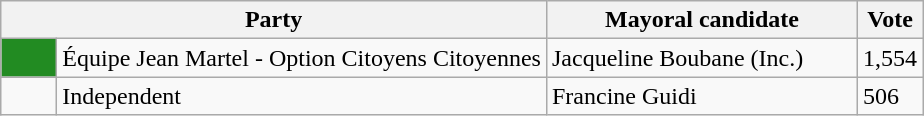<table class="wikitable">
<tr>
<th bgcolor="#DDDDFF" width="230px" colspan="2">Party</th>
<th bgcolor="#DDDDFF" width="200px">Mayoral candidate</th>
<th bgcolor="#DDDDFF" width="30px">Vote</th>
</tr>
<tr>
<td bgcolor="#228B22" width="30px"> </td>
<td>Équipe Jean Martel - Option Citoyens Citoyennes</td>
<td>Jacqueline Boubane (Inc.)</td>
<td>1,554</td>
</tr>
<tr>
<td> </td>
<td>Independent</td>
<td>Francine Guidi</td>
<td>506</td>
</tr>
</table>
